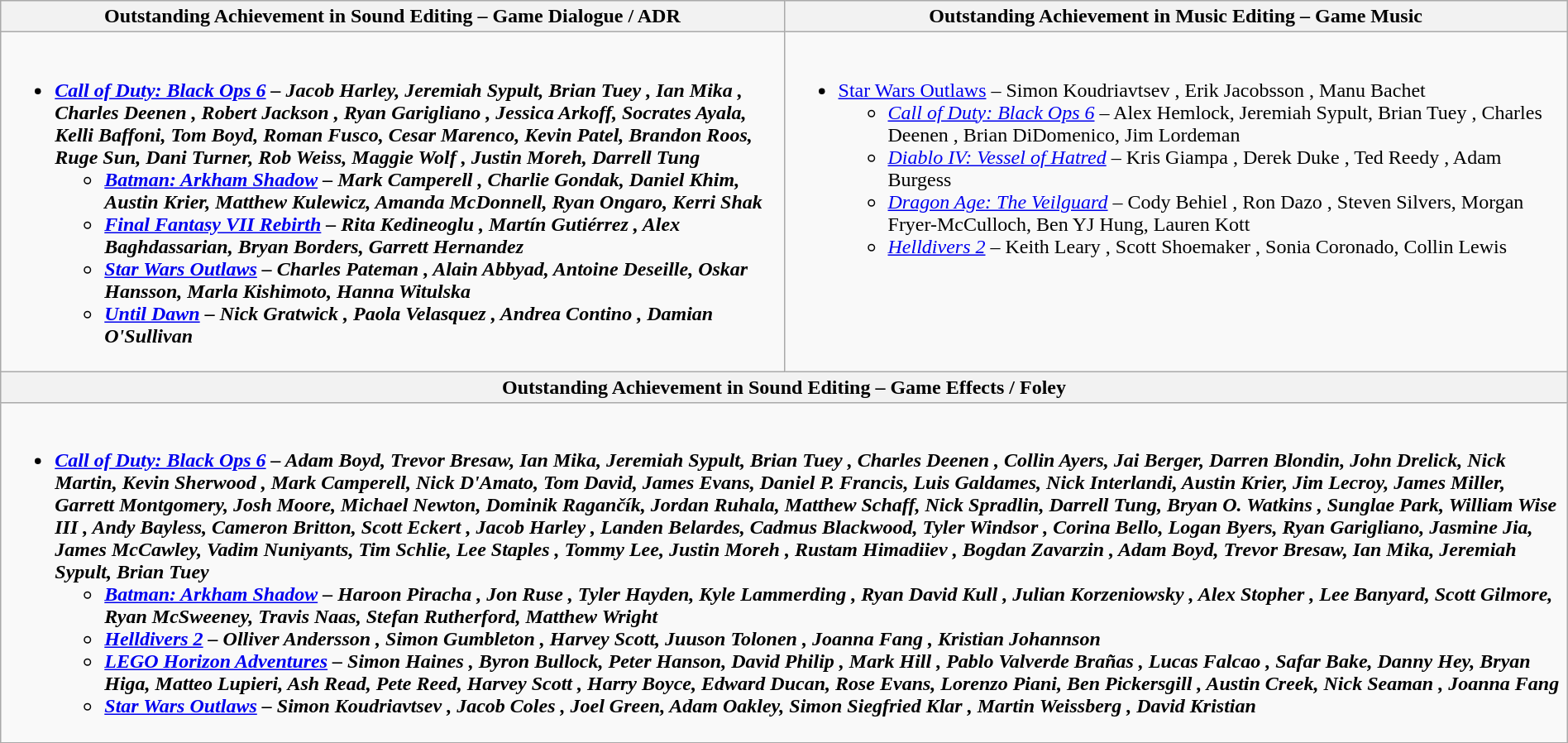<table class=wikitable style="width:100%">
<tr>
<th style="width:50%">Outstanding Achievement in Sound Editing – Game Dialogue / ADR</th>
<th style="width:50%">Outstanding Achievement in Music Editing – Game Music</th>
</tr>
<tr>
<td valign="top"><br><ul><li><strong><em><a href='#'>Call of Duty: Black Ops 6</a><em> – Jacob Harley, Jeremiah Sypult, Brian Tuey , Ian Mika , Charles Deenen , Robert Jackson , Ryan Garigliano , Jessica Arkoff, Socrates Ayala, Kelli Baffoni, Tom Boyd, Roman Fusco, Cesar Marenco, Kevin Patel, Brandon Roos, Ruge Sun, Dani Turner, Rob Weiss, Maggie Wolf , Justin Moreh, Darrell Tung <strong><ul><li></em><a href='#'>Batman: Arkham Shadow</a><em> – Mark Camperell , Charlie Gondak, Daniel Khim, Austin Krier, Matthew Kulewicz, Amanda McDonnell, Ryan Ongaro, Kerri Shak </li><li></em><a href='#'>Final Fantasy VII Rebirth</a><em> – Rita Kedineoglu , Martín Gutiérrez , Alex Baghdassarian, Bryan Borders, Garrett Hernandez </li><li></em><a href='#'>Star Wars Outlaws</a><em> – Charles Pateman , Alain Abbyad, Antoine Deseille, Oskar Hansson, Marla Kishimoto, Hanna Witulska </li><li></em><a href='#'>Until Dawn</a><em> – Nick Gratwick , Paola Velasquez , Andrea Contino , Damian O'Sullivan </li></ul></li></ul></td>
<td valign="top"><br><ul><li></em></strong><a href='#'>Star Wars Outlaws</a></em> – Simon Koudriavtsev , Erik Jacobsson , Manu Bachet </strong><ul><li><em><a href='#'>Call of Duty: Black Ops 6</a></em> – Alex Hemlock, Jeremiah Sypult, Brian Tuey , Charles Deenen , Brian DiDomenico, Jim Lordeman </li><li><em><a href='#'>Diablo IV: Vessel of Hatred</a></em> – Kris Giampa , Derek Duke , Ted Reedy , Adam Burgess </li><li><em><a href='#'>Dragon Age: The Veilguard</a></em> – Cody Behiel , Ron Dazo , Steven Silvers, Morgan Fryer-McCulloch, Ben YJ Hung, Lauren Kott </li><li><em><a href='#'>Helldivers 2</a></em> – Keith Leary , Scott Shoemaker , Sonia Coronado, Collin Lewis </li></ul></li></ul></td>
</tr>
<tr>
<th colspan="2" style="width:50%">Outstanding Achievement in Sound Editing – Game Effects / Foley</th>
</tr>
<tr>
<td colspan="2" valign="top"><br><ul><li><strong><em><a href='#'>Call of Duty: Black Ops 6</a><em> – Adam Boyd, Trevor Bresaw, Ian Mika, Jeremiah Sypult, Brian Tuey , Charles Deenen , Collin Ayers, Jai Berger, Darren Blondin, John Drelick, Nick Martin, Kevin Sherwood , Mark Camperell, Nick D'Amato, Tom David, James Evans, Daniel P. Francis, Luis Galdames, Nick Interlandi, Austin Krier, Jim Lecroy, James Miller, Garrett Montgomery, Josh Moore, Michael Newton, Dominik Ragančík, Jordan Ruhala, Matthew Schaff, Nick Spradlin, Darrell Tung, Bryan O. Watkins , Sunglae Park, William Wise III , Andy Bayless, Cameron Britton, Scott Eckert , Jacob Harley , Landen Belardes, Cadmus Blackwood, Tyler Windsor , Corina Bello, Logan Byers, Ryan Garigliano, Jasmine Jia, James McCawley, Vadim Nuniyants, Tim Schlie, Lee Staples , Tommy Lee, Justin Moreh , Rustam Himadiiev , Bogdan Zavarzin , Adam Boyd, Trevor Bresaw, Ian Mika, Jeremiah Sypult, Brian Tuey <strong><ul><li></em><a href='#'>Batman: Arkham Shadow</a><em> – Haroon Piracha , Jon Ruse , Tyler Hayden, Kyle Lammerding , Ryan David Kull , Julian Korzeniowsky , Alex Stopher , Lee Banyard, Scott Gilmore, Ryan McSweeney, Travis Naas, Stefan Rutherford, Matthew Wright </li><li></em><a href='#'>Helldivers 2</a><em> – Olliver Andersson , Simon Gumbleton , Harvey Scott, Juuson Tolonen , Joanna Fang , Kristian Johannson </li><li></em><a href='#'>LEGO Horizon Adventures</a><em> – Simon Haines , Byron Bullock, Peter Hanson, David Philip , Mark Hill , Pablo Valverde Brañas , Lucas Falcao , Safar Bake, Danny Hey, Bryan Higa, Matteo Lupieri, Ash Read, Pete Reed, Harvey Scott , Harry Boyce, Edward Ducan, Rose Evans, Lorenzo Piani, Ben Pickersgill , Austin Creek, Nick Seaman , Joanna Fang </li><li></em><a href='#'>Star Wars Outlaws</a><em> – Simon Koudriavtsev , Jacob Coles , Joel Green, Adam Oakley, Simon Siegfried Klar , Martin Weissberg , David Kristian </li></ul></li></ul></td>
</tr>
</table>
